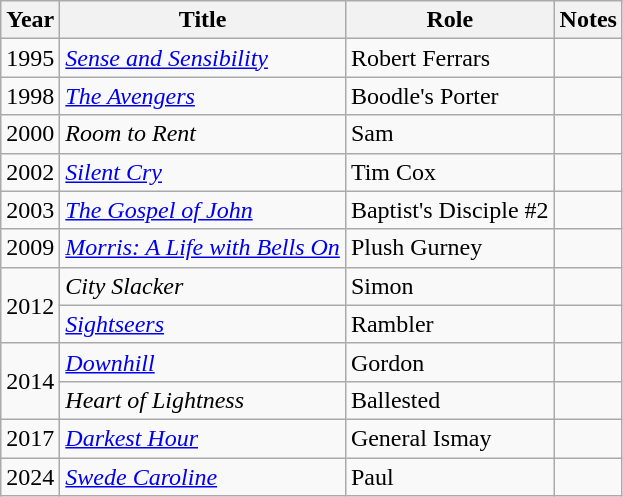<table class="wikitable">
<tr>
<th>Year</th>
<th>Title</th>
<th>Role</th>
<th>Notes</th>
</tr>
<tr>
<td>1995</td>
<td><em><a href='#'>Sense and Sensibility</a></em></td>
<td>Robert Ferrars</td>
<td></td>
</tr>
<tr>
<td>1998</td>
<td><em><a href='#'>The Avengers</a></em></td>
<td>Boodle's Porter</td>
<td></td>
</tr>
<tr>
<td>2000</td>
<td><em>Room to Rent</em></td>
<td>Sam</td>
<td></td>
</tr>
<tr>
<td>2002</td>
<td><em><a href='#'>Silent Cry</a></em></td>
<td>Tim Cox</td>
<td></td>
</tr>
<tr>
<td>2003</td>
<td><em><a href='#'>The Gospel of John</a></em></td>
<td>Baptist's Disciple #2</td>
<td></td>
</tr>
<tr>
<td>2009</td>
<td><em><a href='#'>Morris: A Life with Bells On</a></em></td>
<td>Plush Gurney</td>
<td></td>
</tr>
<tr>
<td rowspan="2">2012</td>
<td><em>City Slacker</em></td>
<td>Simon</td>
<td></td>
</tr>
<tr>
<td><em><a href='#'>Sightseers</a></em></td>
<td>Rambler</td>
<td></td>
</tr>
<tr>
<td rowspan="2">2014</td>
<td><em><a href='#'>Downhill</a></em></td>
<td>Gordon</td>
<td></td>
</tr>
<tr>
<td><em>Heart of Lightness</em></td>
<td>Ballested</td>
<td></td>
</tr>
<tr>
<td>2017</td>
<td><em><a href='#'>Darkest Hour</a></em></td>
<td>General Ismay</td>
<td></td>
</tr>
<tr>
<td>2024</td>
<td><em><a href='#'>Swede Caroline</a></em></td>
<td>Paul</td>
<td></td>
</tr>
</table>
